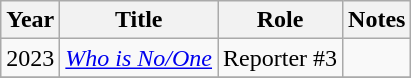<table class = "wikitable sortable">
<tr>
<th>Year</th>
<th>Title</th>
<th>Role</th>
<th>Notes</th>
</tr>
<tr>
<td>2023</td>
<td><em><a href='#'>Who is No/One</a></em></td>
<td>Reporter #3</td>
<td></td>
</tr>
<tr>
</tr>
</table>
